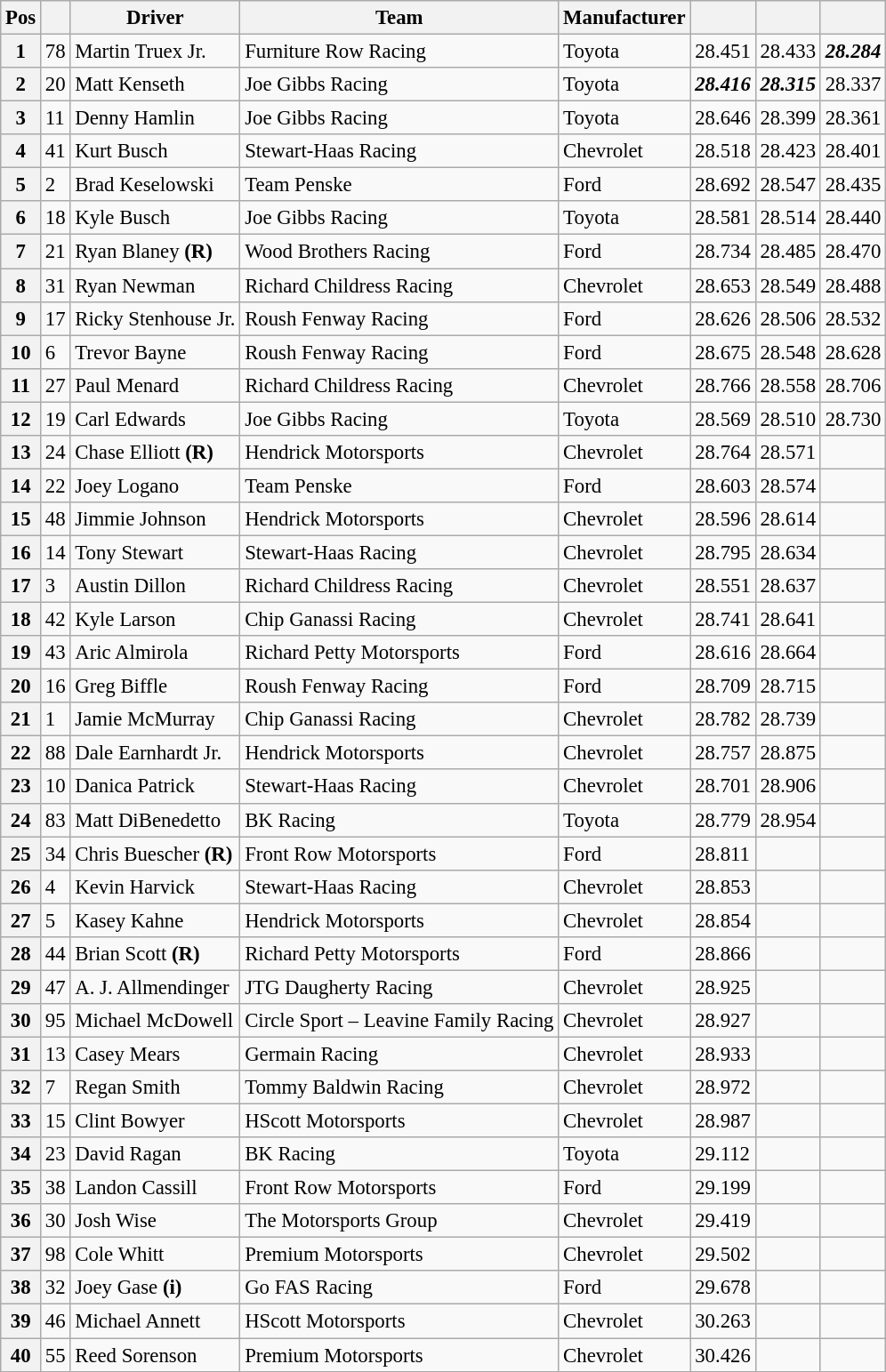<table class="wikitable" style="font-size:95%">
<tr>
<th>Pos</th>
<th></th>
<th>Driver</th>
<th>Team</th>
<th>Manufacturer</th>
<th></th>
<th></th>
<th></th>
</tr>
<tr>
<th>1</th>
<td>78</td>
<td>Martin Truex Jr.</td>
<td>Furniture Row Racing</td>
<td>Toyota</td>
<td>28.451</td>
<td>28.433</td>
<td><strong><em>28.284</em></strong></td>
</tr>
<tr>
<th>2</th>
<td>20</td>
<td>Matt Kenseth</td>
<td>Joe Gibbs Racing</td>
<td>Toyota</td>
<td><strong><em>28.416</em></strong></td>
<td><strong><em>28.315</em></strong></td>
<td>28.337</td>
</tr>
<tr>
<th>3</th>
<td>11</td>
<td>Denny Hamlin</td>
<td>Joe Gibbs Racing</td>
<td>Toyota</td>
<td>28.646</td>
<td>28.399</td>
<td>28.361</td>
</tr>
<tr>
<th>4</th>
<td>41</td>
<td>Kurt Busch</td>
<td>Stewart-Haas Racing</td>
<td>Chevrolet</td>
<td>28.518</td>
<td>28.423</td>
<td>28.401</td>
</tr>
<tr>
<th>5</th>
<td>2</td>
<td>Brad Keselowski</td>
<td>Team Penske</td>
<td>Ford</td>
<td>28.692</td>
<td>28.547</td>
<td>28.435</td>
</tr>
<tr>
<th>6</th>
<td>18</td>
<td>Kyle Busch</td>
<td>Joe Gibbs Racing</td>
<td>Toyota</td>
<td>28.581</td>
<td>28.514</td>
<td>28.440</td>
</tr>
<tr>
<th>7</th>
<td>21</td>
<td>Ryan Blaney <strong>(R)</strong></td>
<td>Wood Brothers Racing</td>
<td>Ford</td>
<td>28.734</td>
<td>28.485</td>
<td>28.470</td>
</tr>
<tr>
<th>8</th>
<td>31</td>
<td>Ryan Newman</td>
<td>Richard Childress Racing</td>
<td>Chevrolet</td>
<td>28.653</td>
<td>28.549</td>
<td>28.488</td>
</tr>
<tr>
<th>9</th>
<td>17</td>
<td>Ricky Stenhouse Jr.</td>
<td>Roush Fenway Racing</td>
<td>Ford</td>
<td>28.626</td>
<td>28.506</td>
<td>28.532</td>
</tr>
<tr>
<th>10</th>
<td>6</td>
<td>Trevor Bayne</td>
<td>Roush Fenway Racing</td>
<td>Ford</td>
<td>28.675</td>
<td>28.548</td>
<td>28.628</td>
</tr>
<tr>
<th>11</th>
<td>27</td>
<td>Paul Menard</td>
<td>Richard Childress Racing</td>
<td>Chevrolet</td>
<td>28.766</td>
<td>28.558</td>
<td>28.706</td>
</tr>
<tr>
<th>12</th>
<td>19</td>
<td>Carl Edwards</td>
<td>Joe Gibbs Racing</td>
<td>Toyota</td>
<td>28.569</td>
<td>28.510</td>
<td>28.730</td>
</tr>
<tr>
<th>13</th>
<td>24</td>
<td>Chase Elliott <strong>(R)</strong></td>
<td>Hendrick Motorsports</td>
<td>Chevrolet</td>
<td>28.764</td>
<td>28.571</td>
<td></td>
</tr>
<tr>
<th>14</th>
<td>22</td>
<td>Joey Logano</td>
<td>Team Penske</td>
<td>Ford</td>
<td>28.603</td>
<td>28.574</td>
<td></td>
</tr>
<tr>
<th>15</th>
<td>48</td>
<td>Jimmie Johnson</td>
<td>Hendrick Motorsports</td>
<td>Chevrolet</td>
<td>28.596</td>
<td>28.614</td>
<td></td>
</tr>
<tr>
<th>16</th>
<td>14</td>
<td>Tony Stewart</td>
<td>Stewart-Haas Racing</td>
<td>Chevrolet</td>
<td>28.795</td>
<td>28.634</td>
<td></td>
</tr>
<tr>
<th>17</th>
<td>3</td>
<td>Austin Dillon</td>
<td>Richard Childress Racing</td>
<td>Chevrolet</td>
<td>28.551</td>
<td>28.637</td>
<td></td>
</tr>
<tr>
<th>18</th>
<td>42</td>
<td>Kyle Larson</td>
<td>Chip Ganassi Racing</td>
<td>Chevrolet</td>
<td>28.741</td>
<td>28.641</td>
<td></td>
</tr>
<tr>
<th>19</th>
<td>43</td>
<td>Aric Almirola</td>
<td>Richard Petty Motorsports</td>
<td>Ford</td>
<td>28.616</td>
<td>28.664</td>
<td></td>
</tr>
<tr>
<th>20</th>
<td>16</td>
<td>Greg Biffle</td>
<td>Roush Fenway Racing</td>
<td>Ford</td>
<td>28.709</td>
<td>28.715</td>
<td></td>
</tr>
<tr>
<th>21</th>
<td>1</td>
<td>Jamie McMurray</td>
<td>Chip Ganassi Racing</td>
<td>Chevrolet</td>
<td>28.782</td>
<td>28.739</td>
<td></td>
</tr>
<tr>
<th>22</th>
<td>88</td>
<td>Dale Earnhardt Jr.</td>
<td>Hendrick Motorsports</td>
<td>Chevrolet</td>
<td>28.757</td>
<td>28.875</td>
<td></td>
</tr>
<tr>
<th>23</th>
<td>10</td>
<td>Danica Patrick</td>
<td>Stewart-Haas Racing</td>
<td>Chevrolet</td>
<td>28.701</td>
<td>28.906</td>
<td></td>
</tr>
<tr>
<th>24</th>
<td>83</td>
<td>Matt DiBenedetto</td>
<td>BK Racing</td>
<td>Toyota</td>
<td>28.779</td>
<td>28.954</td>
<td></td>
</tr>
<tr>
<th>25</th>
<td>34</td>
<td>Chris Buescher <strong>(R)</strong></td>
<td>Front Row Motorsports</td>
<td>Ford</td>
<td>28.811</td>
<td></td>
<td></td>
</tr>
<tr>
<th>26</th>
<td>4</td>
<td>Kevin Harvick</td>
<td>Stewart-Haas Racing</td>
<td>Chevrolet</td>
<td>28.853</td>
<td></td>
<td></td>
</tr>
<tr>
<th>27</th>
<td>5</td>
<td>Kasey Kahne</td>
<td>Hendrick Motorsports</td>
<td>Chevrolet</td>
<td>28.854</td>
<td></td>
<td></td>
</tr>
<tr>
<th>28</th>
<td>44</td>
<td>Brian Scott <strong>(R)</strong></td>
<td>Richard Petty Motorsports</td>
<td>Ford</td>
<td>28.866</td>
<td></td>
<td></td>
</tr>
<tr>
<th>29</th>
<td>47</td>
<td>A. J. Allmendinger</td>
<td>JTG Daugherty Racing</td>
<td>Chevrolet</td>
<td>28.925</td>
<td></td>
<td></td>
</tr>
<tr>
<th>30</th>
<td>95</td>
<td>Michael McDowell</td>
<td>Circle Sport – Leavine Family Racing</td>
<td>Chevrolet</td>
<td>28.927</td>
<td></td>
<td></td>
</tr>
<tr>
<th>31</th>
<td>13</td>
<td>Casey Mears</td>
<td>Germain Racing</td>
<td>Chevrolet</td>
<td>28.933</td>
<td></td>
<td></td>
</tr>
<tr>
<th>32</th>
<td>7</td>
<td>Regan Smith</td>
<td>Tommy Baldwin Racing</td>
<td>Chevrolet</td>
<td>28.972</td>
<td></td>
<td></td>
</tr>
<tr>
<th>33</th>
<td>15</td>
<td>Clint Bowyer</td>
<td>HScott Motorsports</td>
<td>Chevrolet</td>
<td>28.987</td>
<td></td>
<td></td>
</tr>
<tr>
<th>34</th>
<td>23</td>
<td>David Ragan</td>
<td>BK Racing</td>
<td>Toyota</td>
<td>29.112</td>
<td></td>
<td></td>
</tr>
<tr>
<th>35</th>
<td>38</td>
<td>Landon Cassill</td>
<td>Front Row Motorsports</td>
<td>Ford</td>
<td>29.199</td>
<td></td>
<td></td>
</tr>
<tr>
<th>36</th>
<td>30</td>
<td>Josh Wise</td>
<td>The Motorsports Group</td>
<td>Chevrolet</td>
<td>29.419</td>
<td></td>
<td></td>
</tr>
<tr>
<th>37</th>
<td>98</td>
<td>Cole Whitt</td>
<td>Premium Motorsports</td>
<td>Chevrolet</td>
<td>29.502</td>
<td></td>
<td></td>
</tr>
<tr>
<th>38</th>
<td>32</td>
<td>Joey Gase <strong>(i)</strong></td>
<td>Go FAS Racing</td>
<td>Ford</td>
<td>29.678</td>
<td></td>
<td></td>
</tr>
<tr>
<th>39</th>
<td>46</td>
<td>Michael Annett</td>
<td>HScott Motorsports</td>
<td>Chevrolet</td>
<td>30.263</td>
<td></td>
<td></td>
</tr>
<tr>
<th>40</th>
<td>55</td>
<td>Reed Sorenson</td>
<td>Premium Motorsports</td>
<td>Chevrolet</td>
<td>30.426</td>
<td></td>
<td></td>
</tr>
</table>
